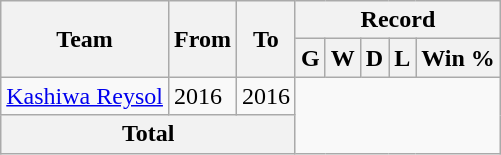<table class="wikitable" style="text-align: center">
<tr>
<th rowspan="2">Team</th>
<th rowspan="2">From</th>
<th rowspan="2">To</th>
<th colspan="5">Record</th>
</tr>
<tr>
<th>G</th>
<th>W</th>
<th>D</th>
<th>L</th>
<th>Win %</th>
</tr>
<tr>
<td align="left"><a href='#'>Kashiwa Reysol</a></td>
<td align="left">2016</td>
<td align="left">2016<br></td>
</tr>
<tr>
<th colspan="3">Total<br></th>
</tr>
</table>
